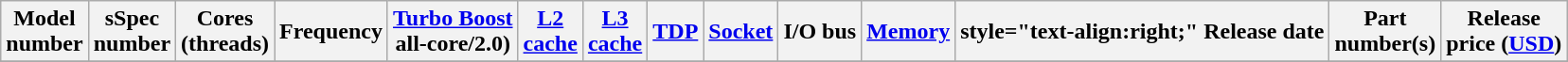<table class="wikitable sortable">
<tr>
<th>Model<br>number</th>
<th>sSpec<br>number</th>
<th>Cores<br>(threads)</th>
<th>Frequency</th>
<th><a href='#'>Turbo Boost</a><br>all-core/2.0)</th>
<th><a href='#'>L2<br>cache</a></th>
<th><a href='#'>L3<br>cache</a></th>
<th><a href='#'>TDP</a></th>
<th><a href='#'>Socket</a></th>
<th>I/O bus</th>
<th><a href='#'>Memory</a></th>
<th>style="text-align:right;"  Release date</th>
<th>Part<br>number(s)</th>
<th>Release<br>price (<a href='#'>USD</a>)<br></th>
</tr>
<tr>
</tr>
</table>
